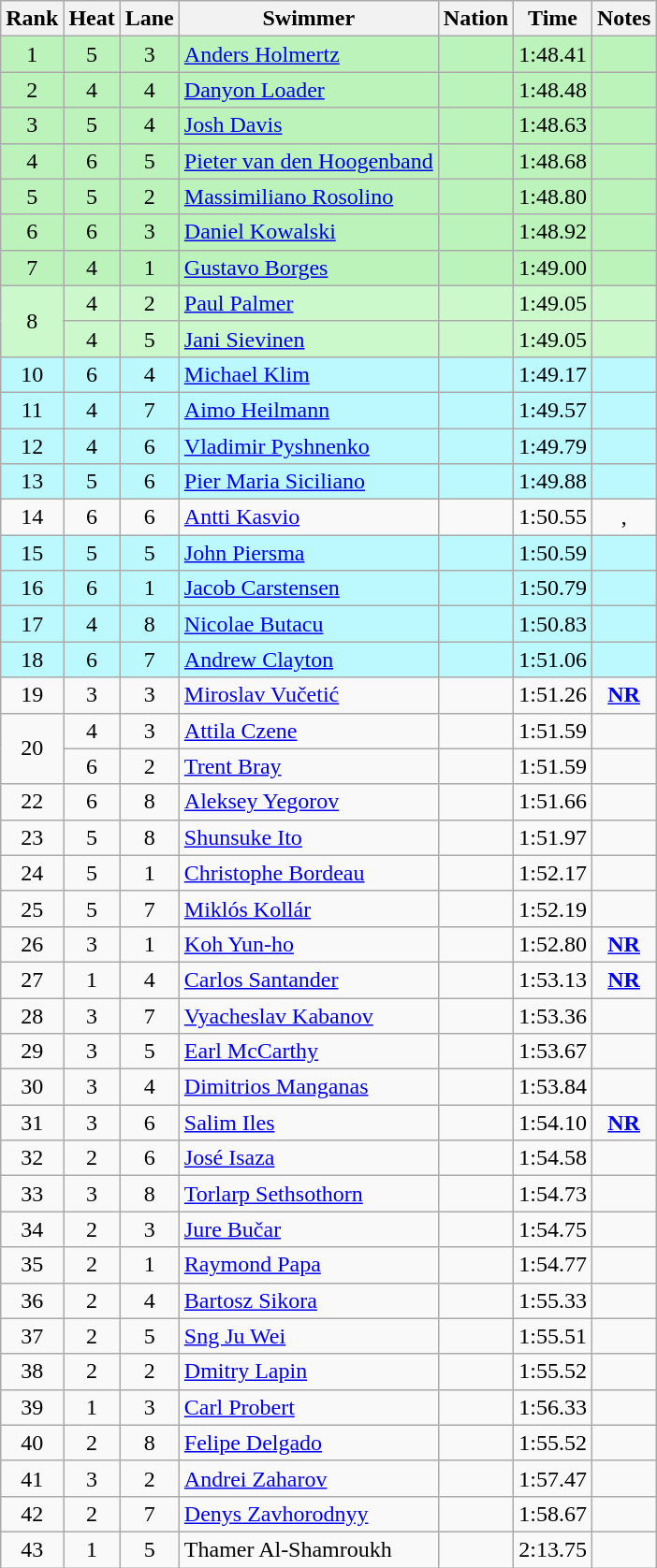<table class="wikitable sortable" style="text-align:center">
<tr>
<th>Rank</th>
<th>Heat</th>
<th>Lane</th>
<th>Swimmer</th>
<th>Nation</th>
<th>Time</th>
<th>Notes</th>
</tr>
<tr bgcolor=#bbf3bb>
<td>1</td>
<td>5</td>
<td>3</td>
<td align=left><a href='#'>Anders Holmertz</a></td>
<td align=left></td>
<td>1:48.41</td>
<td></td>
</tr>
<tr bgcolor=#bbf3bb>
<td>2</td>
<td>4</td>
<td>4</td>
<td align=left><a href='#'>Danyon Loader</a></td>
<td align=left></td>
<td>1:48.48</td>
<td></td>
</tr>
<tr bgcolor=#bbf3bb>
<td>3</td>
<td>5</td>
<td>4</td>
<td align=left><a href='#'>Josh Davis</a></td>
<td align=left></td>
<td>1:48.63</td>
<td></td>
</tr>
<tr bgcolor=#bbf3bb>
<td>4</td>
<td>6</td>
<td>5</td>
<td align=left><a href='#'>Pieter van den Hoogenband</a></td>
<td align=left></td>
<td>1:48.68</td>
<td></td>
</tr>
<tr bgcolor=#bbf3bb>
<td>5</td>
<td>5</td>
<td>2</td>
<td align=left><a href='#'>Massimiliano Rosolino</a></td>
<td align=left></td>
<td>1:48.80</td>
<td></td>
</tr>
<tr bgcolor=#bbf3bb>
<td>6</td>
<td>6</td>
<td>3</td>
<td align=left><a href='#'>Daniel Kowalski</a></td>
<td align=left></td>
<td>1:48.92</td>
<td></td>
</tr>
<tr bgcolor=#bbf3bb>
<td>7</td>
<td>4</td>
<td>1</td>
<td align=left><a href='#'>Gustavo Borges</a></td>
<td align=left></td>
<td>1:49.00</td>
<td></td>
</tr>
<tr bgcolor=ccf9cc>
<td rowspan=2>8</td>
<td>4</td>
<td>2</td>
<td align=left><a href='#'>Paul Palmer</a></td>
<td align=left></td>
<td>1:49.05</td>
<td></td>
</tr>
<tr bgcolor=ccf9cc>
<td>4</td>
<td>5</td>
<td align=left><a href='#'>Jani Sievinen</a></td>
<td align=left></td>
<td>1:49.05</td>
<td></td>
</tr>
<tr bgcolor=bbf9ff>
<td>10</td>
<td>6</td>
<td>4</td>
<td align=left><a href='#'>Michael Klim</a></td>
<td align=left></td>
<td>1:49.17</td>
<td></td>
</tr>
<tr bgcolor=bbf9ff>
<td>11</td>
<td>4</td>
<td>7</td>
<td align=left><a href='#'>Aimo Heilmann</a></td>
<td align=left></td>
<td>1:49.57</td>
<td></td>
</tr>
<tr bgcolor=bbf9ff>
<td>12</td>
<td>4</td>
<td>6</td>
<td align=left><a href='#'>Vladimir Pyshnenko</a></td>
<td align=left></td>
<td>1:49.79</td>
<td></td>
</tr>
<tr bgcolor=bbf9ff>
<td>13</td>
<td>5</td>
<td>6</td>
<td align=left><a href='#'>Pier Maria Siciliano</a></td>
<td align=left></td>
<td>1:49.88</td>
<td></td>
</tr>
<tr>
<td>14</td>
<td>6</td>
<td>6</td>
<td align=left><a href='#'>Antti Kasvio</a></td>
<td align=left></td>
<td>1:50.55</td>
<td>, </td>
</tr>
<tr bgcolor=bbf9ff>
<td>15</td>
<td>5</td>
<td>5</td>
<td align=left><a href='#'>John Piersma</a></td>
<td align=left></td>
<td>1:50.59</td>
<td></td>
</tr>
<tr bgcolor=bbf9ff>
<td>16</td>
<td>6</td>
<td>1</td>
<td align=left><a href='#'>Jacob Carstensen</a></td>
<td align=left></td>
<td>1:50.79</td>
<td></td>
</tr>
<tr bgcolor=bbf9ff>
<td>17</td>
<td>4</td>
<td>8</td>
<td align=left><a href='#'>Nicolae Butacu</a></td>
<td align=left></td>
<td>1:50.83</td>
<td></td>
</tr>
<tr bgcolor=bbf9ff>
<td>18</td>
<td>6</td>
<td>7</td>
<td align=left><a href='#'>Andrew Clayton</a></td>
<td align=left></td>
<td>1:51.06</td>
<td></td>
</tr>
<tr>
<td>19</td>
<td>3</td>
<td>3</td>
<td align=left><a href='#'>Miroslav Vučetić</a></td>
<td align=left></td>
<td>1:51.26</td>
<td><strong><a href='#'>NR</a></strong></td>
</tr>
<tr>
<td rowspan=2>20</td>
<td>4</td>
<td>3</td>
<td align=left><a href='#'>Attila Czene</a></td>
<td align=left></td>
<td>1:51.59</td>
<td></td>
</tr>
<tr>
<td>6</td>
<td>2</td>
<td align=left><a href='#'>Trent Bray</a></td>
<td align=left></td>
<td>1:51.59</td>
<td></td>
</tr>
<tr>
<td>22</td>
<td>6</td>
<td>8</td>
<td align=left><a href='#'>Aleksey Yegorov</a></td>
<td align=left></td>
<td>1:51.66</td>
<td></td>
</tr>
<tr>
<td>23</td>
<td>5</td>
<td>8</td>
<td align=left><a href='#'>Shunsuke Ito</a></td>
<td align=left></td>
<td>1:51.97</td>
<td></td>
</tr>
<tr>
<td>24</td>
<td>5</td>
<td>1</td>
<td align=left><a href='#'>Christophe Bordeau</a></td>
<td align=left></td>
<td>1:52.17</td>
<td></td>
</tr>
<tr>
<td>25</td>
<td>5</td>
<td>7</td>
<td align=left><a href='#'>Miklós Kollár</a></td>
<td align=left></td>
<td>1:52.19</td>
<td></td>
</tr>
<tr>
<td>26</td>
<td>3</td>
<td>1</td>
<td align=left><a href='#'>Koh Yun-ho</a></td>
<td align=left></td>
<td>1:52.80</td>
<td><strong><a href='#'>NR</a></strong></td>
</tr>
<tr>
<td>27</td>
<td>1</td>
<td>4</td>
<td align=left><a href='#'>Carlos Santander</a></td>
<td align=left></td>
<td>1:53.13</td>
<td><strong><a href='#'>NR</a></strong></td>
</tr>
<tr>
<td>28</td>
<td>3</td>
<td>7</td>
<td align=left><a href='#'>Vyacheslav Kabanov</a></td>
<td align=left></td>
<td>1:53.36</td>
<td></td>
</tr>
<tr>
<td>29</td>
<td>3</td>
<td>5</td>
<td align=left><a href='#'>Earl McCarthy</a></td>
<td align=left></td>
<td>1:53.67</td>
<td></td>
</tr>
<tr>
<td>30</td>
<td>3</td>
<td>4</td>
<td align=left><a href='#'>Dimitrios Manganas</a></td>
<td align=left></td>
<td>1:53.84</td>
<td></td>
</tr>
<tr>
<td>31</td>
<td>3</td>
<td>6</td>
<td align=left><a href='#'>Salim Iles</a></td>
<td align=left></td>
<td>1:54.10</td>
<td><strong><a href='#'>NR</a></strong></td>
</tr>
<tr>
<td>32</td>
<td>2</td>
<td>6</td>
<td align=left><a href='#'>José Isaza</a></td>
<td align=left></td>
<td>1:54.58</td>
<td></td>
</tr>
<tr>
<td>33</td>
<td>3</td>
<td>8</td>
<td align=left><a href='#'>Torlarp Sethsothorn</a></td>
<td align=left></td>
<td>1:54.73</td>
<td></td>
</tr>
<tr>
<td>34</td>
<td>2</td>
<td>3</td>
<td align=left><a href='#'>Jure Bučar</a></td>
<td align=left></td>
<td>1:54.75</td>
<td></td>
</tr>
<tr>
<td>35</td>
<td>2</td>
<td>1</td>
<td align=left><a href='#'>Raymond Papa</a></td>
<td align=left></td>
<td>1:54.77</td>
<td></td>
</tr>
<tr>
<td>36</td>
<td>2</td>
<td>4</td>
<td align=left><a href='#'>Bartosz Sikora</a></td>
<td align=left></td>
<td>1:55.33</td>
<td></td>
</tr>
<tr>
<td>37</td>
<td>2</td>
<td>5</td>
<td align=left><a href='#'>Sng Ju Wei</a></td>
<td align=left></td>
<td>1:55.51</td>
<td></td>
</tr>
<tr>
<td>38</td>
<td>2</td>
<td>2</td>
<td align=left><a href='#'>Dmitry Lapin</a></td>
<td align=left></td>
<td>1:55.52</td>
<td></td>
</tr>
<tr>
<td>39</td>
<td>1</td>
<td>3</td>
<td align=left><a href='#'>Carl Probert</a></td>
<td align=left></td>
<td>1:56.33</td>
<td></td>
</tr>
<tr>
<td>40</td>
<td>2</td>
<td>8</td>
<td align=left><a href='#'>Felipe Delgado</a></td>
<td align=left></td>
<td>1:55.52</td>
<td></td>
</tr>
<tr>
<td>41</td>
<td>3</td>
<td>2</td>
<td align=left><a href='#'>Andrei Zaharov</a></td>
<td align=left></td>
<td>1:57.47</td>
<td></td>
</tr>
<tr>
<td>42</td>
<td>2</td>
<td>7</td>
<td align=left><a href='#'>Denys Zavhorodnyy</a></td>
<td align=left></td>
<td>1:58.67</td>
<td></td>
</tr>
<tr>
<td>43</td>
<td>1</td>
<td>5</td>
<td align=left>Thamer Al-Shamroukh</td>
<td align=left></td>
<td>2:13.75</td>
<td></td>
</tr>
</table>
